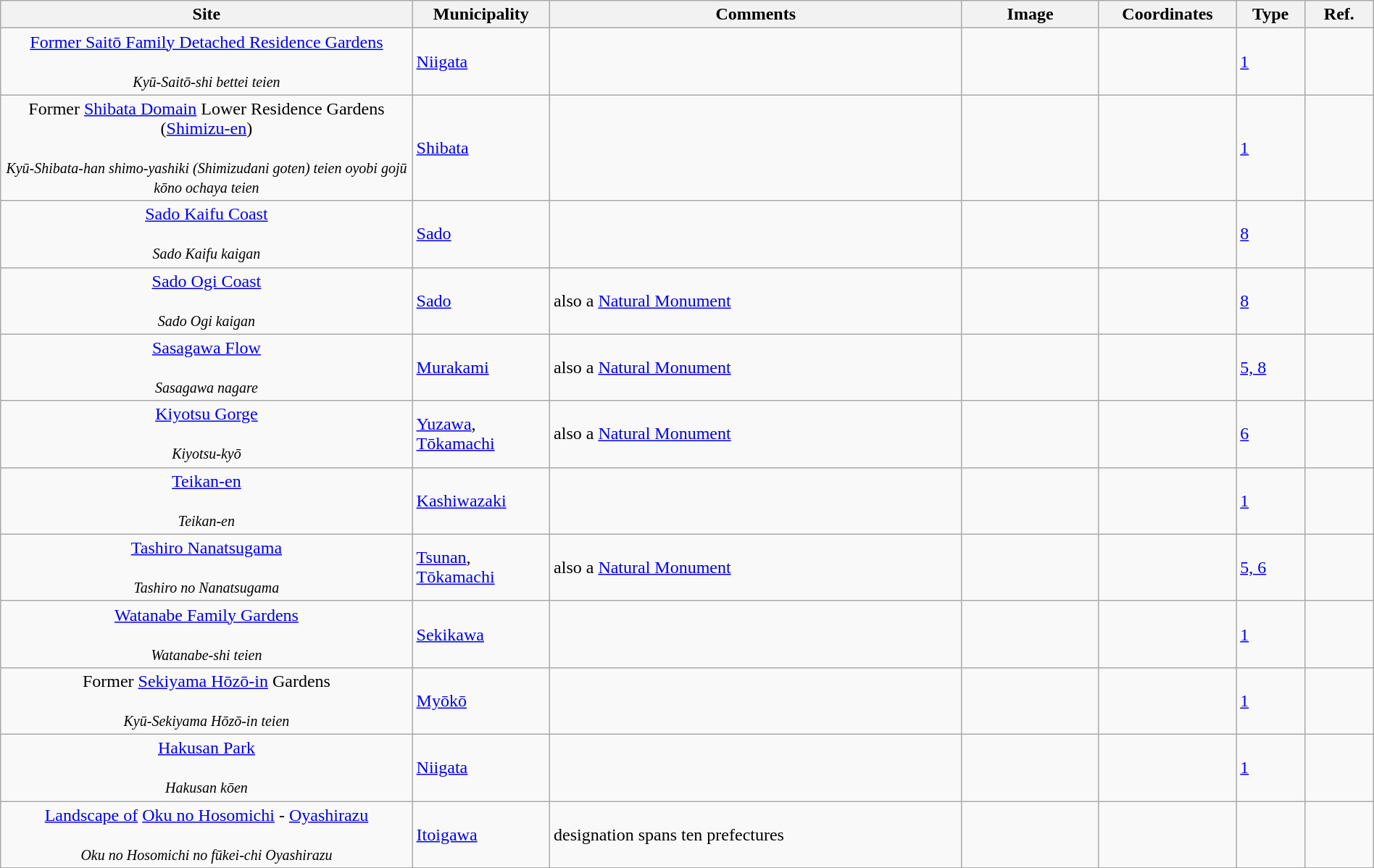<table class="wikitable sortable"  style="width:100%;">
<tr>
<th width="30%" align="left">Site</th>
<th width="10%" align="left">Municipality</th>
<th width="30%" align="left" class="unsortable">Comments</th>
<th width="10%" align="left"  class="unsortable">Image</th>
<th width="10%" align="left" class="unsortable">Coordinates</th>
<th width="5%" align="left">Type</th>
<th width="5%" align="left"  class="unsortable">Ref.</th>
</tr>
<tr>
<td align="center"><a href='#'>Former Saitō Family Detached Residence Gardens</a><br><br><small><em>Kyū-Saitō-shi bettei teien</em></small></td>
<td><a href='#'>Niigata</a></td>
<td></td>
<td></td>
<td></td>
<td><a href='#'>1</a></td>
<td></td>
</tr>
<tr>
<td align="center">Former <a href='#'>Shibata Domain</a> Lower Residence Gardens (<a href='#'>Shimizu-en</a>)<br><br><small><em>Kyū-Shibata-han shimo-yashiki (Shimizudani goten) teien oyobi gojū kōno ochaya teien</em></small></td>
<td><a href='#'>Shibata</a></td>
<td></td>
<td></td>
<td></td>
<td><a href='#'>1</a></td>
<td></td>
</tr>
<tr>
<td align="center"><a href='#'>Sado Kaifu Coast</a><br><br><small><em>Sado Kaifu kaigan</em></small></td>
<td><a href='#'>Sado</a></td>
<td></td>
<td></td>
<td></td>
<td><a href='#'>8</a></td>
<td></td>
</tr>
<tr>
<td align="center"><a href='#'>Sado Ogi Coast</a><br><br><small><em>Sado Ogi kaigan</em></small></td>
<td><a href='#'>Sado</a></td>
<td>also a <a href='#'>Natural Monument</a></td>
<td></td>
<td></td>
<td><a href='#'>8</a></td>
<td></td>
</tr>
<tr>
<td align="center"><a href='#'>Sasagawa Flow</a><br><br><small><em>Sasagawa nagare</em></small></td>
<td><a href='#'>Murakami</a></td>
<td>also a <a href='#'>Natural Monument</a></td>
<td></td>
<td></td>
<td><a href='#'>5, 8</a></td>
<td></td>
</tr>
<tr>
<td align="center"><a href='#'>Kiyotsu Gorge</a><br><br><small><em>Kiyotsu-kyō</em></small></td>
<td><a href='#'>Yuzawa</a>, <a href='#'>Tōkamachi</a></td>
<td>also a <a href='#'>Natural Monument</a></td>
<td></td>
<td></td>
<td><a href='#'>6</a></td>
<td></td>
</tr>
<tr>
<td align="center"><a href='#'>Teikan-en</a><br><br><small><em>Teikan-en</em></small></td>
<td><a href='#'>Kashiwazaki</a></td>
<td></td>
<td></td>
<td></td>
<td><a href='#'>1</a></td>
<td></td>
</tr>
<tr>
<td align="center"><a href='#'>Tashiro Nanatsugama</a><br><br><small><em>Tashiro no Nanatsugama</em></small></td>
<td><a href='#'>Tsunan</a>, <a href='#'>Tōkamachi</a></td>
<td>also a <a href='#'>Natural Monument</a></td>
<td></td>
<td></td>
<td><a href='#'>5, 6</a></td>
<td></td>
</tr>
<tr>
<td align="center"><a href='#'>Watanabe Family Gardens</a><br><br><small><em>Watanabe-shi teien</em></small></td>
<td><a href='#'>Sekikawa</a></td>
<td></td>
<td></td>
<td></td>
<td><a href='#'>1</a></td>
<td></td>
</tr>
<tr>
<td align="center">Former <a href='#'>Sekiyama Hōzō-in</a> Gardens<br><br><small><em>Kyū-Sekiyama Hōzō-in teien</em></small></td>
<td><a href='#'>Myōkō</a></td>
<td></td>
<td></td>
<td></td>
<td><a href='#'>1</a></td>
<td></td>
</tr>
<tr>
<td align="center"><a href='#'>Hakusan Park</a><br><br><small><em>Hakusan kōen</em></small></td>
<td><a href='#'>Niigata</a></td>
<td></td>
<td></td>
<td></td>
<td><a href='#'>1</a></td>
<td></td>
</tr>
<tr>
<td align="center"><a href='#'>Landscape of</a> <a href='#'>Oku no Hosomichi</a> - <a href='#'>Oyashirazu</a><br><br><small><em>Oku no Hosomichi no fūkei-chi Oyashirazu</em></small></td>
<td><a href='#'>Itoigawa</a></td>
<td>designation spans ten prefectures</td>
<td></td>
<td></td>
<td></td>
<td></td>
</tr>
<tr>
</tr>
</table>
